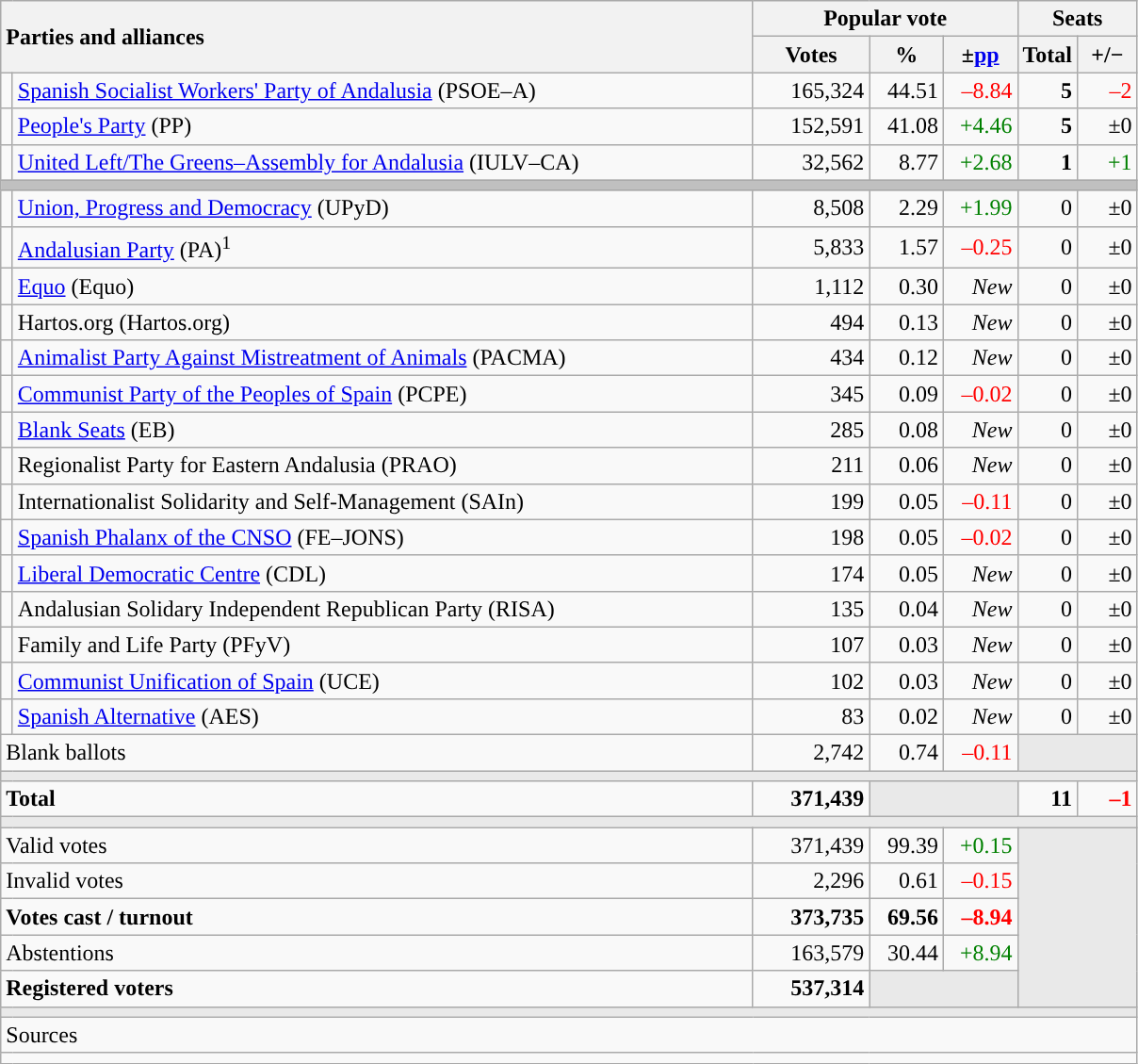<table class="wikitable" style="text-align:right;">
<tr>
<th style="text-align:left;" rowspan="2" colspan="2" width="525">Parties and alliances</th>
<th colspan="3">Popular vote</th>
<th colspan="2">Seats</th>
</tr>
<tr>
<th width="75">Votes</th>
<th width="45">%</th>
<th width="45">±<a href='#'>pp</a></th>
<th width="35">Total</th>
<th width="35">+/−</th>
</tr>
<tr>
<td width="1" style="color:inherit;background:"></td>
<td align="left"><a href='#'>Spanish Socialist Workers' Party of Andalusia</a> (PSOE–A)</td>
<td>165,324</td>
<td>44.51</td>
<td style="color:red;">–8.84</td>
<td><strong>5</strong></td>
<td style="color:red;">–2</td>
</tr>
<tr>
<td style="color:inherit;background:"></td>
<td align="left"><a href='#'>People's Party</a> (PP)</td>
<td>152,591</td>
<td>41.08</td>
<td style="color:green;">+4.46</td>
<td><strong>5</strong></td>
<td>±0</td>
</tr>
<tr>
<td style="color:inherit;background:"></td>
<td align="left"><a href='#'>United Left/The Greens–Assembly for Andalusia</a> (IULV–CA)</td>
<td>32,562</td>
<td>8.77</td>
<td style="color:green;">+2.68</td>
<td><strong>1</strong></td>
<td style="color:green;">+1</td>
</tr>
<tr>
<td colspan="7" bgcolor="#C0C0C0"></td>
</tr>
<tr>
<td style="color:inherit;background:"></td>
<td align="left"><a href='#'>Union, Progress and Democracy</a> (UPyD)</td>
<td>8,508</td>
<td>2.29</td>
<td style="color:green;">+1.99</td>
<td>0</td>
<td>±0</td>
</tr>
<tr>
<td style="color:inherit;background:"></td>
<td align="left"><a href='#'>Andalusian Party</a> (PA)<sup>1</sup></td>
<td>5,833</td>
<td>1.57</td>
<td style="color:red;">–0.25</td>
<td>0</td>
<td>±0</td>
</tr>
<tr>
<td style="color:inherit;background:"></td>
<td align="left"><a href='#'>Equo</a> (Equo)</td>
<td>1,112</td>
<td>0.30</td>
<td><em>New</em></td>
<td>0</td>
<td>±0</td>
</tr>
<tr>
<td style="color:inherit;background:"></td>
<td align="left">Hartos.org (Hartos.org)</td>
<td>494</td>
<td>0.13</td>
<td><em>New</em></td>
<td>0</td>
<td>±0</td>
</tr>
<tr>
<td style="color:inherit;background:"></td>
<td align="left"><a href='#'>Animalist Party Against Mistreatment of Animals</a> (PACMA)</td>
<td>434</td>
<td>0.12</td>
<td><em>New</em></td>
<td>0</td>
<td>±0</td>
</tr>
<tr>
<td style="color:inherit;background:"></td>
<td align="left"><a href='#'>Communist Party of the Peoples of Spain</a> (PCPE)</td>
<td>345</td>
<td>0.09</td>
<td style="color:red;">–0.02</td>
<td>0</td>
<td>±0</td>
</tr>
<tr>
<td style="color:inherit;background:"></td>
<td align="left"><a href='#'>Blank Seats</a> (EB)</td>
<td>285</td>
<td>0.08</td>
<td><em>New</em></td>
<td>0</td>
<td>±0</td>
</tr>
<tr>
<td style="color:inherit;background:"></td>
<td align="left">Regionalist Party for Eastern Andalusia (PRAO)</td>
<td>211</td>
<td>0.06</td>
<td><em>New</em></td>
<td>0</td>
<td>±0</td>
</tr>
<tr>
<td style="color:inherit;background:"></td>
<td align="left">Internationalist Solidarity and Self-Management (SAIn)</td>
<td>199</td>
<td>0.05</td>
<td style="color:red;">–0.11</td>
<td>0</td>
<td>±0</td>
</tr>
<tr>
<td style="color:inherit;background:"></td>
<td align="left"><a href='#'>Spanish Phalanx of the CNSO</a> (FE–JONS)</td>
<td>198</td>
<td>0.05</td>
<td style="color:red;">–0.02</td>
<td>0</td>
<td>±0</td>
</tr>
<tr>
<td style="color:inherit;background:"></td>
<td align="left"><a href='#'>Liberal Democratic Centre</a> (CDL)</td>
<td>174</td>
<td>0.05</td>
<td><em>New</em></td>
<td>0</td>
<td>±0</td>
</tr>
<tr>
<td style="color:inherit;background:"></td>
<td align="left">Andalusian Solidary Independent Republican Party (RISA)</td>
<td>135</td>
<td>0.04</td>
<td><em>New</em></td>
<td>0</td>
<td>±0</td>
</tr>
<tr>
<td style="color:inherit;background:"></td>
<td align="left">Family and Life Party (PFyV)</td>
<td>107</td>
<td>0.03</td>
<td><em>New</em></td>
<td>0</td>
<td>±0</td>
</tr>
<tr>
<td style="color:inherit;background:"></td>
<td align="left"><a href='#'>Communist Unification of Spain</a> (UCE)</td>
<td>102</td>
<td>0.03</td>
<td><em>New</em></td>
<td>0</td>
<td>±0</td>
</tr>
<tr>
<td style="color:inherit;background:"></td>
<td align="left"><a href='#'>Spanish Alternative</a> (AES)</td>
<td>83</td>
<td>0.02</td>
<td><em>New</em></td>
<td>0</td>
<td>±0</td>
</tr>
<tr>
<td align="left" colspan="2">Blank ballots</td>
<td>2,742</td>
<td>0.74</td>
<td style="color:red;">–0.11</td>
<td bgcolor="#E9E9E9" colspan="2"></td>
</tr>
<tr>
<td colspan="7" bgcolor="#E9E9E9"></td>
</tr>
<tr style="font-weight:bold;">
<td align="left" colspan="2">Total</td>
<td>371,439</td>
<td bgcolor="#E9E9E9" colspan="2"></td>
<td>11</td>
<td style="color:red;">–1</td>
</tr>
<tr>
<td colspan="7" bgcolor="#E9E9E9"></td>
</tr>
<tr>
<td align="left" colspan="2">Valid votes</td>
<td>371,439</td>
<td>99.39</td>
<td style="color:green;">+0.15</td>
<td bgcolor="#E9E9E9" colspan="2" rowspan="5"></td>
</tr>
<tr>
<td align="left" colspan="2">Invalid votes</td>
<td>2,296</td>
<td>0.61</td>
<td style="color:red;">–0.15</td>
</tr>
<tr style="font-weight:bold;">
<td align="left" colspan="2">Votes cast / turnout</td>
<td>373,735</td>
<td>69.56</td>
<td style="color:red;">–8.94</td>
</tr>
<tr>
<td align="left" colspan="2">Abstentions</td>
<td>163,579</td>
<td>30.44</td>
<td style="color:green;">+8.94</td>
</tr>
<tr style="font-weight:bold;">
<td align="left" colspan="2">Registered voters</td>
<td>537,314</td>
<td bgcolor="#E9E9E9" colspan="2"></td>
</tr>
<tr>
<td colspan="7" bgcolor="#E9E9E9"></td>
</tr>
<tr>
<td align="left" colspan="7">Sources</td>
</tr>
<tr>
<td colspan="7" style="text-align:left; max-width:790px;"></td>
</tr>
</table>
